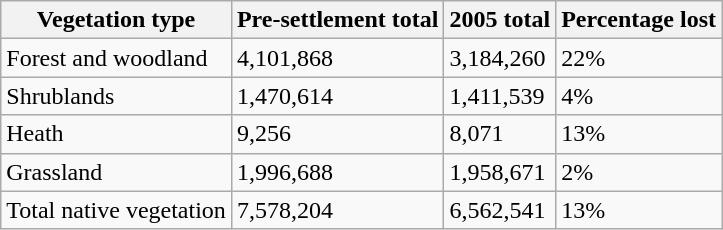<table class="wikitable">
<tr>
<th>Vegetation type</th>
<th>Pre-settlement total</th>
<th>2005 total</th>
<th>Percentage lost</th>
</tr>
<tr>
<td>Forest and woodland</td>
<td>4,101,868</td>
<td>3,184,260</td>
<td>22%</td>
</tr>
<tr>
<td>Shrublands</td>
<td>1,470,614</td>
<td>1,411,539</td>
<td>4%</td>
</tr>
<tr>
<td>Heath</td>
<td>9,256</td>
<td>8,071</td>
<td>13%</td>
</tr>
<tr>
<td>Grassland</td>
<td>1,996,688</td>
<td>1,958,671</td>
<td>2%</td>
</tr>
<tr>
<td>Total native vegetation</td>
<td>7,578,204</td>
<td>6,562,541</td>
<td>13%</td>
</tr>
</table>
